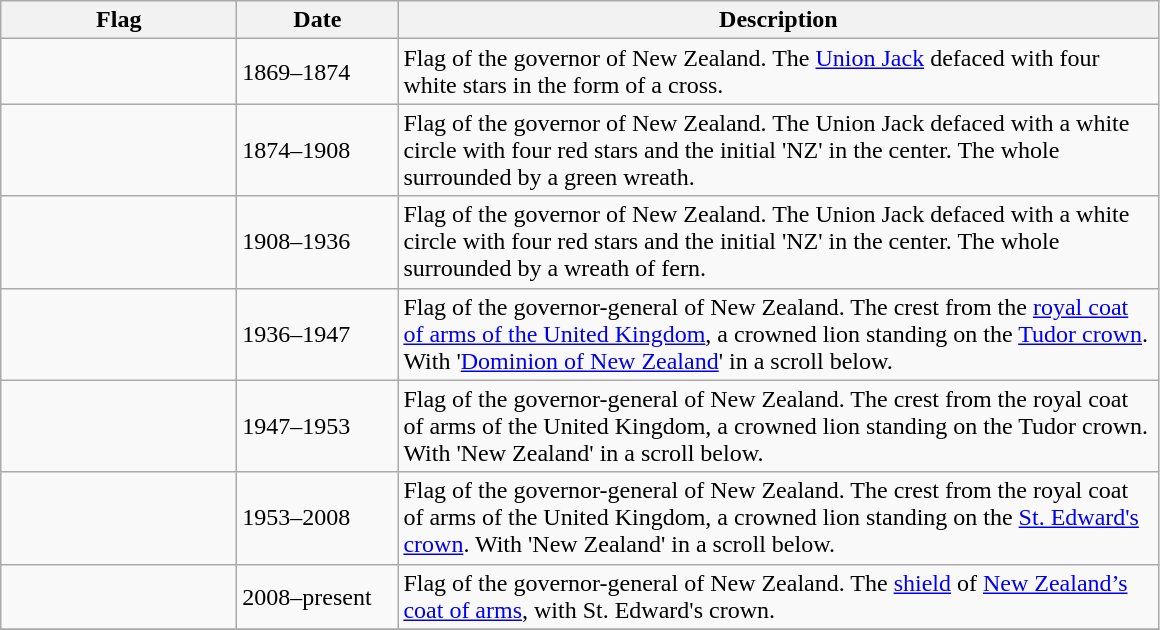<table class="wikitable">
<tr>
<th scope="col" style="width:150px;">Flag</th>
<th scope="col" style="width:100px;">Date</th>
<th scope="col" style="width:500px;">Description</th>
</tr>
<tr>
<td></td>
<td>1869–1874</td>
<td>Flag of the governor of New Zealand. The <a href='#'>Union Jack</a> defaced with four white stars in the form of a cross.</td>
</tr>
<tr>
<td></td>
<td>1874–1908</td>
<td>Flag of the governor of New Zealand. The Union Jack defaced with a white circle with four red stars and the initial 'NZ' in the center. The whole surrounded by a green wreath.</td>
</tr>
<tr>
<td></td>
<td>1908–1936</td>
<td>Flag of the governor of New Zealand. The Union Jack defaced with a white circle with four red stars and the initial 'NZ' in the center. The whole surrounded by a wreath of fern.</td>
</tr>
<tr>
<td></td>
<td>1936–1947</td>
<td>Flag of the governor-general of New Zealand. The crest from the <a href='#'>royal coat of arms of the United Kingdom</a>, a crowned lion standing on the <a href='#'>Tudor crown</a>. With '<a href='#'>Dominion of New Zealand</a>' in a scroll below.</td>
</tr>
<tr>
<td></td>
<td>1947–1953</td>
<td>Flag of the governor-general of New Zealand. The crest from the royal coat of arms of the United Kingdom, a crowned lion standing on the Tudor crown. With 'New Zealand' in a scroll below.</td>
</tr>
<tr>
<td></td>
<td>1953–2008</td>
<td>Flag of the governor-general of New Zealand. The crest from the royal coat of arms of the United Kingdom, a crowned lion standing on the <a href='#'>St. Edward's crown</a>. With 'New Zealand' in a scroll below.</td>
</tr>
<tr>
<td></td>
<td>2008–present</td>
<td>Flag of the governor-general of New Zealand. The <a href='#'>shield</a> of <a href='#'>New Zealand’s coat of arms</a>, with St. Edward's crown.</td>
</tr>
<tr>
</tr>
</table>
